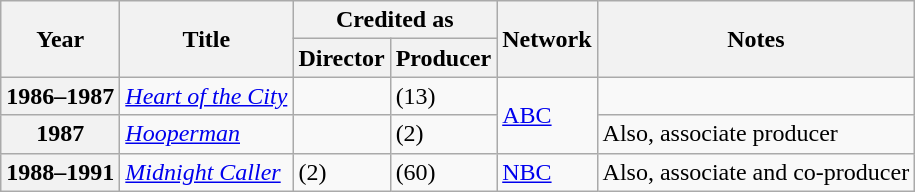<table class="wikitable plainrowheaders unsortable">
<tr>
<th rowspan="2" scope="col">Year</th>
<th rowspan="2" scope="col">Title</th>
<th colspan="2" scope="col">Credited as</th>
<th rowspan="2" scope="col">Network</th>
<th rowspan="2" scope="col" class="unsortable">Notes</th>
</tr>
<tr>
<th>Director</th>
<th>Producer</th>
</tr>
<tr>
<th>1986–1987</th>
<td scope="row"><em><a href='#'>Heart of the City</a></em></td>
<td></td>
<td> (13)</td>
<td rowspan="2"><a href='#'>ABC</a></td>
<td></td>
</tr>
<tr>
<th>1987</th>
<td scope="row"><em><a href='#'>Hooperman</a></em></td>
<td></td>
<td> (2)</td>
<td>Also, associate producer</td>
</tr>
<tr>
<th>1988–1991</th>
<td scope="row"><em><a href='#'>Midnight Caller</a></em></td>
<td> (2)</td>
<td> (60)</td>
<td><a href='#'>NBC</a></td>
<td>Also, associate and co-producer</td>
</tr>
</table>
